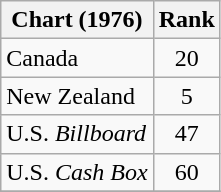<table class="wikitable sortable">
<tr>
<th align="left">Chart (1976)</th>
<th style="text-align:center;">Rank</th>
</tr>
<tr>
<td>Canada </td>
<td style="text-align:center;">20</td>
</tr>
<tr>
<td>New Zealand </td>
<td style="text-align:center;">5</td>
</tr>
<tr>
<td>U.S. <em>Billboard</em> </td>
<td style="text-align:center;">47</td>
</tr>
<tr>
<td>U.S. <em>Cash Box</em> </td>
<td style="text-align:center;">60</td>
</tr>
<tr>
</tr>
</table>
